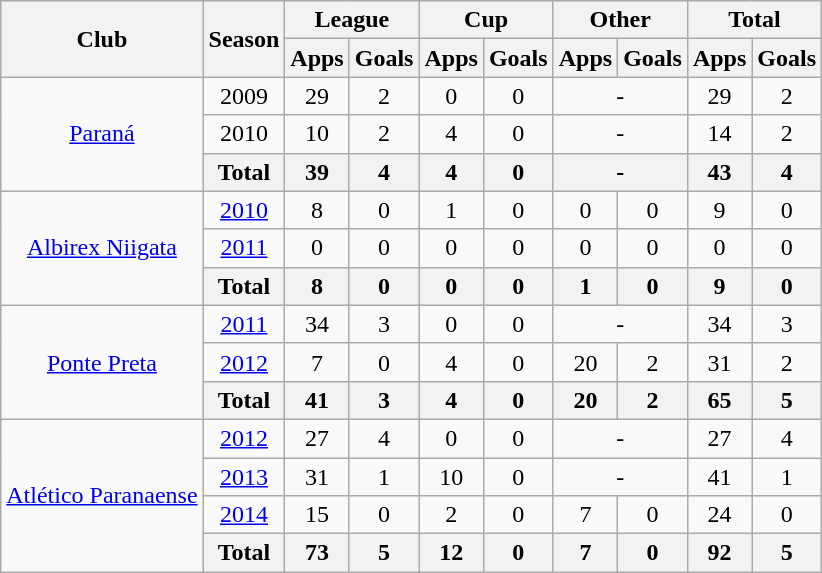<table class="wikitable" style="text-align:center">
<tr>
<th rowspan="2">Club</th>
<th rowspan="2">Season</th>
<th colspan="2">League</th>
<th colspan="2">Cup</th>
<th colspan="2">Other</th>
<th colspan="2">Total</th>
</tr>
<tr>
<th>Apps</th>
<th>Goals</th>
<th>Apps</th>
<th>Goals</th>
<th>Apps</th>
<th>Goals</th>
<th>Apps</th>
<th>Goals</th>
</tr>
<tr>
<td rowspan="3"><a href='#'>Paraná</a></td>
<td>2009</td>
<td>29</td>
<td>2</td>
<td>0</td>
<td>0</td>
<td colspan="2">-</td>
<td>29</td>
<td>2</td>
</tr>
<tr>
<td>2010</td>
<td>10</td>
<td>2</td>
<td>4</td>
<td>0</td>
<td colspan="2">-</td>
<td>14</td>
<td>2</td>
</tr>
<tr>
<th>Total</th>
<th>39</th>
<th>4</th>
<th>4</th>
<th>0</th>
<th colspan="2">-</th>
<th>43</th>
<th>4</th>
</tr>
<tr>
<td rowspan="3"><a href='#'>Albirex Niigata</a></td>
<td><a href='#'>2010</a></td>
<td>8</td>
<td>0</td>
<td>1</td>
<td>0</td>
<td>0</td>
<td>0</td>
<td>9</td>
<td>0</td>
</tr>
<tr>
<td><a href='#'>2011</a></td>
<td>0</td>
<td>0</td>
<td>0</td>
<td>0</td>
<td>0</td>
<td>0</td>
<td>0</td>
<td>0</td>
</tr>
<tr>
<th>Total</th>
<th>8</th>
<th>0</th>
<th>0</th>
<th>0</th>
<th>1</th>
<th>0</th>
<th>9</th>
<th>0</th>
</tr>
<tr>
<td rowspan="3"><a href='#'>Ponte Preta</a></td>
<td><a href='#'>2011</a></td>
<td>34</td>
<td>3</td>
<td>0</td>
<td>0</td>
<td colspan="2">-</td>
<td>34</td>
<td>3</td>
</tr>
<tr>
<td><a href='#'>2012</a></td>
<td>7</td>
<td>0</td>
<td>4</td>
<td>0</td>
<td>20</td>
<td>2</td>
<td>31</td>
<td>2</td>
</tr>
<tr>
<th>Total</th>
<th>41</th>
<th>3</th>
<th>4</th>
<th>0</th>
<th>20</th>
<th>2</th>
<th>65</th>
<th>5</th>
</tr>
<tr>
<td rowspan="4"><a href='#'>Atlético Paranaense</a></td>
<td><a href='#'>2012</a></td>
<td>27</td>
<td>4</td>
<td>0</td>
<td>0</td>
<td colspan="2">-</td>
<td>27</td>
<td>4</td>
</tr>
<tr>
<td><a href='#'>2013</a></td>
<td>31</td>
<td>1</td>
<td>10</td>
<td>0</td>
<td colspan="2">-</td>
<td>41</td>
<td>1</td>
</tr>
<tr>
<td><a href='#'>2014</a></td>
<td>15</td>
<td>0</td>
<td>2</td>
<td>0</td>
<td>7</td>
<td>0</td>
<td>24</td>
<td>0</td>
</tr>
<tr>
<th>Total</th>
<th>73</th>
<th>5</th>
<th>12</th>
<th>0</th>
<th>7</th>
<th>0</th>
<th>92</th>
<th>5</th>
</tr>
</table>
